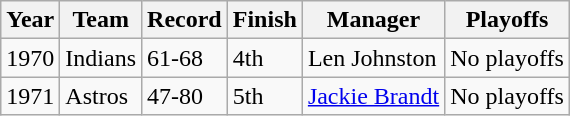<table class="wikitable">
<tr>
<th>Year</th>
<th>Team</th>
<th>Record</th>
<th>Finish</th>
<th>Manager</th>
<th>Playoffs</th>
</tr>
<tr>
<td>1970</td>
<td>Indians</td>
<td>61-68</td>
<td>4th</td>
<td>Len Johnston</td>
<td>No playoffs</td>
</tr>
<tr>
<td>1971</td>
<td>Astros</td>
<td>47-80</td>
<td>5th</td>
<td><a href='#'>Jackie Brandt</a></td>
<td>No playoffs</td>
</tr>
</table>
